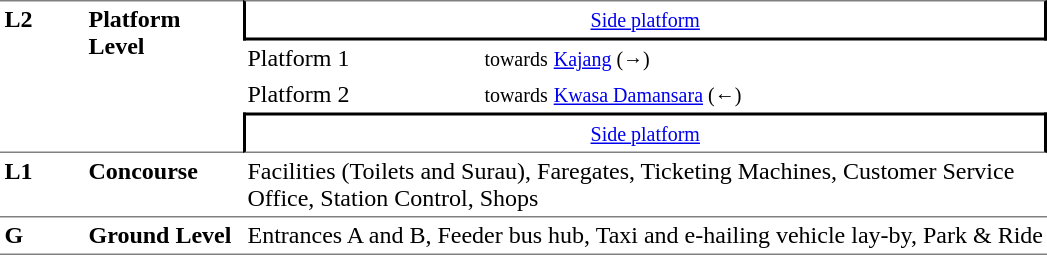<table cellpadding="3" cellspacing="0" border="0">
<tr>
<td rowspan="4" valign="top" width="50" style="border-top:solid 1px gray;border-bottom:solid 1px gray;"><strong>L2</strong></td>
<td rowspan="4" valign="top" width="100" style="border-top:solid 1px gray;border-bottom:solid 1px gray;"><strong>Platform Level</strong></td>
<td colspan="2" style="width=500;border-top:solid 1px gray;border-right:solid 2px black;border-left:solid 2px black;border-bottom:solid 2px black;text-align:center;"><small><a href='#'>Side platform</a></small></td>
</tr>
<tr>
<td>Platform 1</td>
<td>  <small>towards</small>  <small><a href='#'>Kajang</a> (→)</small></td>
</tr>
<tr>
<td>Platform 2</td>
<td>  <small>towards</small>  <small><a href='#'>Kwasa Damansara</a> (←)</small></td>
</tr>
<tr>
<td colspan="2" style="width=500;border-top:solid 2px black;border-right:solid 2px black;border-left:solid 2px black;border-bottom:solid 1px gray;text-align:center;"><small><a href='#'>Side platform</a></small></td>
</tr>
<tr style="vertical-align:top;">
<td style="border-bottom:solid 1px gray; "><strong>L1</strong></td>
<td style="border-bottom:solid 1px gray; "><strong>Concourse</strong></td>
<td colspan="2" width="500" style="border-bottom:solid 1px gray; ">Facilities (Toilets and Surau), Faregates, Ticketing Machines, Customer Service Office, Station Control, Shops</td>
</tr>
<tr>
<td style="border-bottom:solid 1px gray; "><strong>G</strong></td>
<td style="border-bottom:solid 1px gray; "><strong>Ground Level</strong></td>
<td colspan="2" style="border-bottom:solid 1px gray; ">Entrances A and B, Feeder bus hub, Taxi and e-hailing vehicle lay-by, Park & Ride</td>
</tr>
</table>
